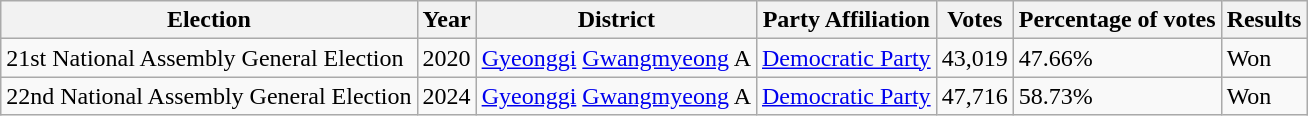<table class="wikitable">
<tr>
<th>Election</th>
<th>Year</th>
<th>District</th>
<th>Party Affiliation</th>
<th>Votes</th>
<th>Percentage of votes</th>
<th>Results</th>
</tr>
<tr>
<td>21st National Assembly General Election</td>
<td>2020</td>
<td><a href='#'>Gyeonggi</a> <a href='#'>Gwangmyeong</a> A</td>
<td><a href='#'>Democratic Party</a></td>
<td>43,019</td>
<td>47.66%</td>
<td>Won</td>
</tr>
<tr>
<td>22nd National Assembly General Election</td>
<td>2024</td>
<td><a href='#'>Gyeonggi</a> <a href='#'>Gwangmyeong</a> A</td>
<td><a href='#'>Democratic Party</a></td>
<td>47,716</td>
<td>58.73%</td>
<td>Won</td>
</tr>
</table>
